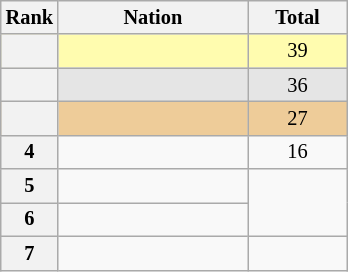<table class="wikitable sortable" style="text-align:center; font-size:85%">
<tr>
<th scope="col" style="width:25px;">Rank</th>
<th ! scope="col" style="width:120px;">Nation</th>
<th ! scope="col" style="width:60px;">Total</th>
</tr>
<tr bgcolor=fffcaf>
<th scope=row></th>
<td align=left></td>
<td>39</td>
</tr>
<tr bgcolor=e5e5e5>
<th scope=row></th>
<td align=left></td>
<td>36</td>
</tr>
<tr bgcolor=eecc99>
<th scope=row></th>
<td align=left></td>
<td>27</td>
</tr>
<tr>
<th scope=row>4</th>
<td align=left></td>
<td>16</td>
</tr>
<tr>
<th scope=row>5</th>
<td align=left></td>
<td rowspan=2></td>
</tr>
<tr>
<th scope=row>6</th>
<td align=left></td>
</tr>
<tr>
<th scope=row>7</th>
<td align=left></td>
<td></td>
</tr>
</table>
